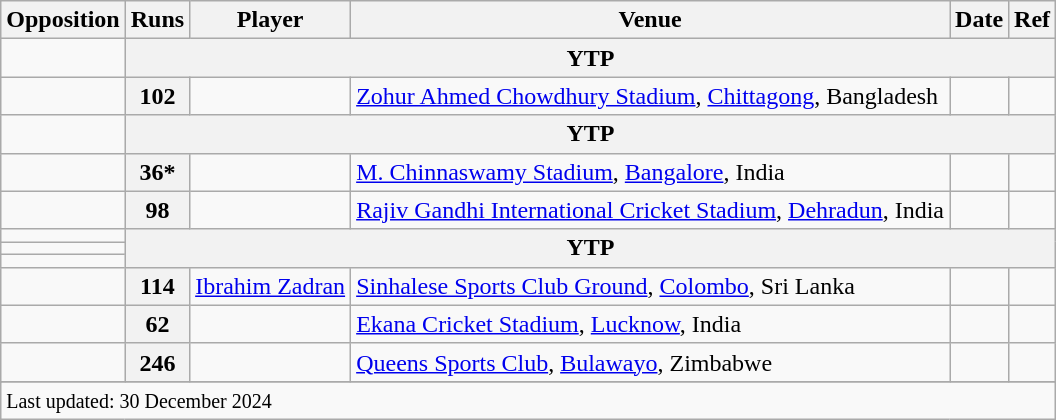<table class="wikitable plainrowheaders sortable">
<tr>
<th scope=col>Opposition</th>
<th scope=col>Runs</th>
<th scope=col>Player</th>
<th scope=col>Venue</th>
<th scope=col>Date</th>
<th scope=col>Ref</th>
</tr>
<tr>
<td style=text-align:left;></td>
<th style=text-align:center; colspan=5>YTP</th>
</tr>
<tr>
<td style=text-align:left;></td>
<th scope=row style=text-align:center;>102</th>
<td></td>
<td><a href='#'>Zohur Ahmed Chowdhury Stadium</a>, <a href='#'>Chittagong</a>, Bangladesh</td>
<td></td>
<td></td>
</tr>
<tr>
<td style=text-align:left;></td>
<th style=text-align:center; colspan=5>YTP</th>
</tr>
<tr>
<td style=text-align:left;></td>
<th scope=row style=text-align:center;>36*</th>
<td></td>
<td><a href='#'>M. Chinnaswamy Stadium</a>, <a href='#'>Bangalore</a>, India</td>
<td></td>
<td></td>
</tr>
<tr>
<td style=text-align:left;></td>
<th scope=row style=text-align:center;>98</th>
<td></td>
<td><a href='#'>Rajiv Gandhi International Cricket Stadium</a>, <a href='#'>Dehradun</a>, India</td>
<td></td>
<td></td>
</tr>
<tr>
<td style=text-align:left;></td>
<th style=text-align:center; colspan=5 rowspan=3>YTP</th>
</tr>
<tr>
<td style=text-align:left;></td>
</tr>
<tr>
<td style=text-align:left;></td>
</tr>
<tr>
<td style=text-align:left;></td>
<th scope=row style=text-align:center;>114</th>
<td><a href='#'>Ibrahim Zadran</a></td>
<td><a href='#'>Sinhalese Sports Club Ground</a>, <a href='#'>Colombo</a>, Sri Lanka</td>
<td></td>
<td></td>
</tr>
<tr>
<td style=text-align:left;></td>
<th scope=row style=text-align:center;>62</th>
<td></td>
<td><a href='#'>Ekana Cricket Stadium</a>, <a href='#'>Lucknow</a>, India</td>
<td></td>
<td></td>
</tr>
<tr>
<td style=text-align:left;></td>
<th scope=row style=text-align:center;>246</th>
<td></td>
<td><a href='#'>Queens Sports Club</a>, <a href='#'>Bulawayo</a>, Zimbabwe</td>
<td></td>
<td></td>
</tr>
<tr>
</tr>
<tr class=sortbottom>
<td colspan=6><small>Last updated: 30 December 2024</small></td>
</tr>
</table>
